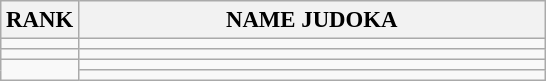<table class="wikitable" style="font-size:95%;">
<tr>
<th>RANK</th>
<th align="left" style="width: 20em">NAME JUDOKA</th>
</tr>
<tr>
<td align="center"></td>
<td></td>
</tr>
<tr>
<td align="center"></td>
<td></td>
</tr>
<tr>
<td rowspan=2 align="center"></td>
<td></td>
</tr>
<tr>
<td></td>
</tr>
</table>
